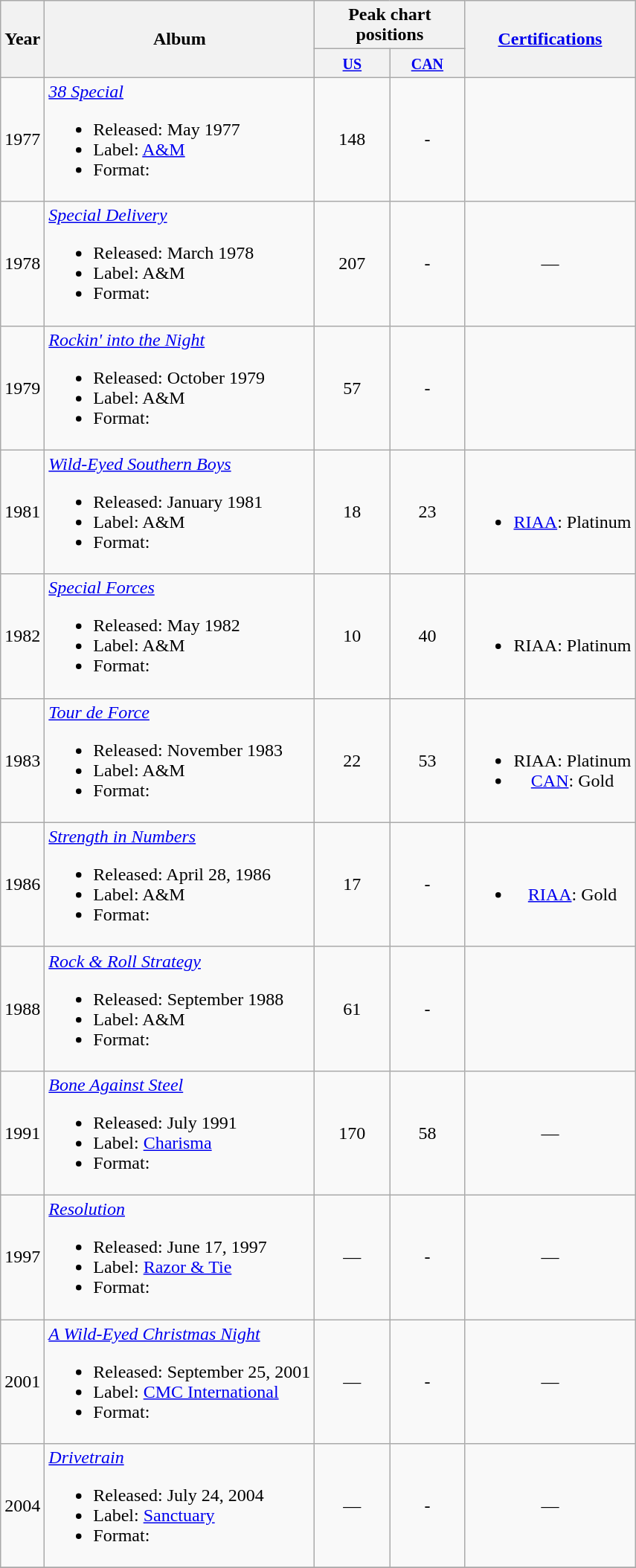<table class="wikitable plainrowheaders" style="text-align:center;">
<tr>
<th rowspan="2">Year</th>
<th rowspan="2">Album</th>
<th colspan="2">Peak chart positions</th>
<th rowspan="2"><a href='#'>Certifications</a></th>
</tr>
<tr>
<th width="60"><small><a href='#'>US</a></small></th>
<th width="60"><small><a href='#'>CAN</a></small></th>
</tr>
<tr>
<td>1977</td>
<td align="left"><em><a href='#'>38 Special</a></em><br><ul><li>Released: May 1977</li><li>Label: <a href='#'>A&M</a></li><li>Format:</li></ul></td>
<td>148</td>
<td>-</td>
<td></td>
</tr>
<tr>
<td>1978</td>
<td align="left"><em><a href='#'>Special Delivery</a></em><br><ul><li>Released: March 1978</li><li>Label: A&M</li><li>Format:</li></ul></td>
<td>207</td>
<td>-</td>
<td>—</td>
</tr>
<tr>
<td>1979</td>
<td align="left"><em><a href='#'>Rockin' into the Night</a></em><br><ul><li>Released: October 1979</li><li>Label: A&M</li><li>Format:</li></ul></td>
<td>57</td>
<td>-</td>
<td></td>
</tr>
<tr>
<td>1981</td>
<td align="left"><em><a href='#'>Wild-Eyed Southern Boys</a></em><br><ul><li>Released: January 1981</li><li>Label: A&M</li><li>Format:</li></ul></td>
<td>18</td>
<td>23</td>
<td><br><ul><li><a href='#'>RIAA</a>: Platinum</li></ul></td>
</tr>
<tr>
<td>1982</td>
<td align="left"><em><a href='#'>Special Forces</a></em><br><ul><li>Released:  May 1982</li><li>Label: A&M</li><li>Format:</li></ul></td>
<td>10</td>
<td>40</td>
<td><br><ul><li>RIAA: Platinum</li></ul></td>
</tr>
<tr>
<td>1983</td>
<td align="left"><em><a href='#'>Tour de Force</a></em><br><ul><li>Released: November 1983</li><li>Label: A&M</li><li>Format:</li></ul></td>
<td>22</td>
<td>53</td>
<td><br><ul><li>RIAA: Platinum</li><li><a href='#'>CAN</a>: Gold</li></ul></td>
</tr>
<tr>
<td>1986</td>
<td align="left"><em><a href='#'>Strength in Numbers</a></em><br><ul><li>Released: April 28, 1986</li><li>Label: A&M</li><li>Format:</li></ul></td>
<td>17</td>
<td>-</td>
<td><br><ul><li><a href='#'>RIAA</a>: Gold</li></ul></td>
</tr>
<tr>
<td>1988</td>
<td align="left"><em><a href='#'>Rock & Roll Strategy</a></em><br><ul><li>Released: September 1988</li><li>Label: A&M</li><li>Format:</li></ul></td>
<td>61</td>
<td>-</td>
<td></td>
</tr>
<tr>
<td>1991</td>
<td align="left"><em><a href='#'>Bone Against Steel</a></em><br><ul><li>Released: July 1991</li><li>Label: <a href='#'>Charisma</a></li><li>Format:</li></ul></td>
<td>170</td>
<td>58</td>
<td>—</td>
</tr>
<tr>
<td>1997</td>
<td align="left"><em><a href='#'>Resolution</a></em><br><ul><li>Released: June 17, 1997</li><li>Label: <a href='#'>Razor & Tie</a></li><li>Format:</li></ul></td>
<td>—</td>
<td>-</td>
<td>—</td>
</tr>
<tr>
<td>2001</td>
<td align="left"><em><a href='#'>A Wild-Eyed Christmas Night</a></em><br><ul><li>Released:  September 25, 2001</li><li>Label: <a href='#'>CMC International</a></li><li>Format:</li></ul></td>
<td>—</td>
<td>-</td>
<td>—</td>
</tr>
<tr>
<td>2004</td>
<td align="left"><em><a href='#'>Drivetrain</a></em><br><ul><li>Released:  July 24, 2004</li><li>Label: <a href='#'>Sanctuary</a></li><li>Format:</li></ul></td>
<td>—</td>
<td>-</td>
<td>—</td>
</tr>
<tr>
</tr>
</table>
